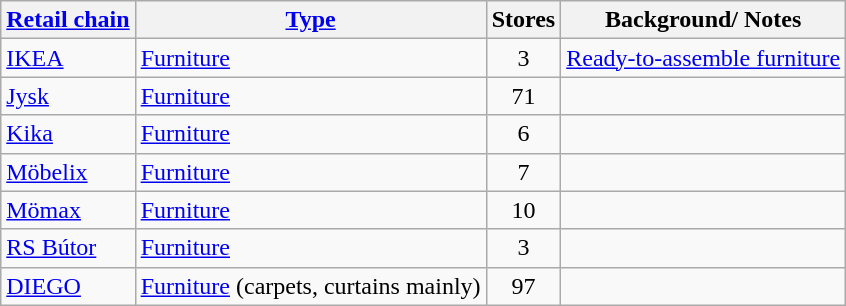<table class="wikitable sortable">
<tr>
<th><a href='#'>Retail chain</a></th>
<th><a href='#'>Type</a></th>
<th>Stores</th>
<th class=unsortable>Background/ Notes</th>
</tr>
<tr>
<td><a href='#'>IKEA</a></td>
<td><a href='#'>Furniture</a></td>
<td style="text-align:center;">3</td>
<td><a href='#'>Ready-to-assemble furniture</a></td>
</tr>
<tr>
<td><a href='#'>Jysk</a></td>
<td><a href='#'>Furniture</a></td>
<td style="text-align:center;">71</td>
<td></td>
</tr>
<tr>
<td><a href='#'>Kika</a></td>
<td><a href='#'>Furniture</a></td>
<td style="text-align:center;">6</td>
<td></td>
</tr>
<tr>
<td><a href='#'>Möbelix</a></td>
<td><a href='#'>Furniture</a></td>
<td style="text-align:center;">7</td>
<td></td>
</tr>
<tr>
<td><a href='#'>Mömax</a></td>
<td><a href='#'>Furniture</a></td>
<td style="text-align:center;">10</td>
<td></td>
</tr>
<tr>
<td><a href='#'>RS Bútor</a></td>
<td><a href='#'>Furniture</a></td>
<td style="text-align:center;">3</td>
<td></td>
</tr>
<tr>
<td><a href='#'>DIEGO</a></td>
<td><a href='#'>Furniture</a> (carpets, curtains mainly)</td>
<td style="text-align:center;">97</td>
<td></td>
</tr>
</table>
